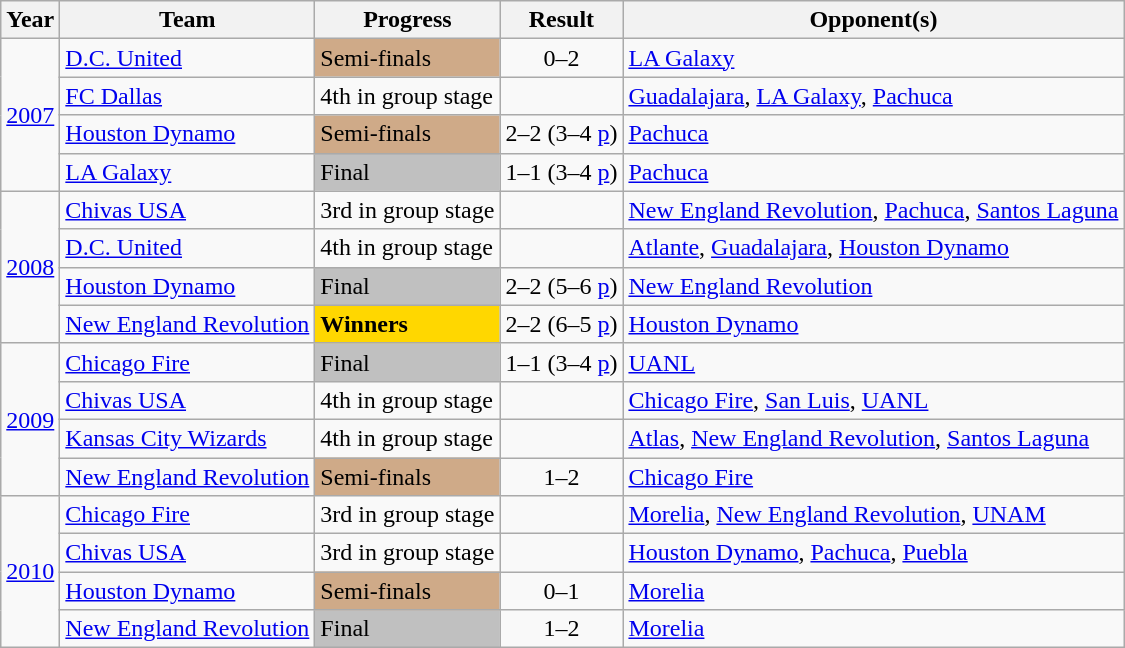<table class="wikitable">
<tr>
<th>Year</th>
<th>Team</th>
<th>Progress</th>
<th>Result</th>
<th>Opponent(s)</th>
</tr>
<tr>
<td rowspan="4"><a href='#'>2007</a></td>
<td><a href='#'>D.C. United</a></td>
<td bgcolor="CFAA88">Semi-finals</td>
<td align=center>0–2</td>
<td> <a href='#'>LA Galaxy</a></td>
</tr>
<tr>
<td><a href='#'>FC Dallas</a></td>
<td>4th in group stage</td>
<td></td>
<td> <a href='#'>Guadalajara</a>,  <a href='#'>LA Galaxy</a>,  <a href='#'>Pachuca</a></td>
</tr>
<tr>
<td><a href='#'>Houston Dynamo</a></td>
<td bgcolor="CFAA88">Semi-finals</td>
<td align=center>2–2 (3–4 <a href='#'>p</a>)</td>
<td> <a href='#'>Pachuca</a></td>
</tr>
<tr>
<td><a href='#'>LA Galaxy</a></td>
<td bgcolor=Silver>Final</td>
<td align=center>1–1 (3–4 <a href='#'>p</a>)</td>
<td> <a href='#'>Pachuca</a></td>
</tr>
<tr>
<td rowspan="4"><a href='#'>2008</a></td>
<td><a href='#'>Chivas USA</a></td>
<td>3rd in group stage</td>
<td></td>
<td> <a href='#'>New England Revolution</a>,  <a href='#'>Pachuca</a>,  <a href='#'>Santos Laguna</a></td>
</tr>
<tr>
<td><a href='#'>D.C. United</a></td>
<td>4th in group stage</td>
<td></td>
<td> <a href='#'>Atlante</a>,  <a href='#'>Guadalajara</a>,  <a href='#'>Houston Dynamo</a></td>
</tr>
<tr>
<td><a href='#'>Houston Dynamo</a></td>
<td bgcolor=Silver>Final</td>
<td align=center>2–2 (5–6 <a href='#'>p</a>)</td>
<td> <a href='#'>New England Revolution</a></td>
</tr>
<tr>
<td><a href='#'>New England Revolution</a></td>
<td bgcolor=Gold><strong>Winners</strong></td>
<td align=center>2–2 (6–5 <a href='#'>p</a>)</td>
<td> <a href='#'>Houston Dynamo</a></td>
</tr>
<tr>
<td rowspan="4"><a href='#'>2009</a></td>
<td><a href='#'>Chicago Fire</a></td>
<td bgcolor=Silver>Final</td>
<td align=center>1–1 (3–4 <a href='#'>p</a>)</td>
<td> <a href='#'>UANL</a></td>
</tr>
<tr>
<td><a href='#'>Chivas USA</a></td>
<td>4th in group stage</td>
<td></td>
<td> <a href='#'>Chicago Fire</a>,  <a href='#'>San Luis</a>,  <a href='#'>UANL</a></td>
</tr>
<tr>
<td><a href='#'>Kansas City Wizards</a></td>
<td>4th in group stage</td>
<td></td>
<td> <a href='#'>Atlas</a>,  <a href='#'>New England Revolution</a>,  <a href='#'>Santos Laguna</a></td>
</tr>
<tr>
<td><a href='#'>New England Revolution</a></td>
<td bgcolor="CFAA88">Semi-finals</td>
<td align=center>1–2</td>
<td> <a href='#'>Chicago Fire</a></td>
</tr>
<tr>
<td rowspan="4"><a href='#'>2010</a></td>
<td><a href='#'>Chicago Fire</a></td>
<td>3rd in group stage</td>
<td></td>
<td> <a href='#'>Morelia</a>,  <a href='#'>New England Revolution</a>,  <a href='#'>UNAM</a></td>
</tr>
<tr>
<td><a href='#'>Chivas USA</a></td>
<td>3rd in group stage</td>
<td></td>
<td> <a href='#'>Houston Dynamo</a>,  <a href='#'>Pachuca</a>,  <a href='#'>Puebla</a></td>
</tr>
<tr>
<td><a href='#'>Houston Dynamo</a></td>
<td bgcolor="CFAA88">Semi-finals</td>
<td align=center>0–1</td>
<td> <a href='#'>Morelia</a></td>
</tr>
<tr>
<td><a href='#'>New England Revolution</a></td>
<td bgcolor=Silver>Final</td>
<td align=center>1–2</td>
<td> <a href='#'>Morelia</a></td>
</tr>
</table>
